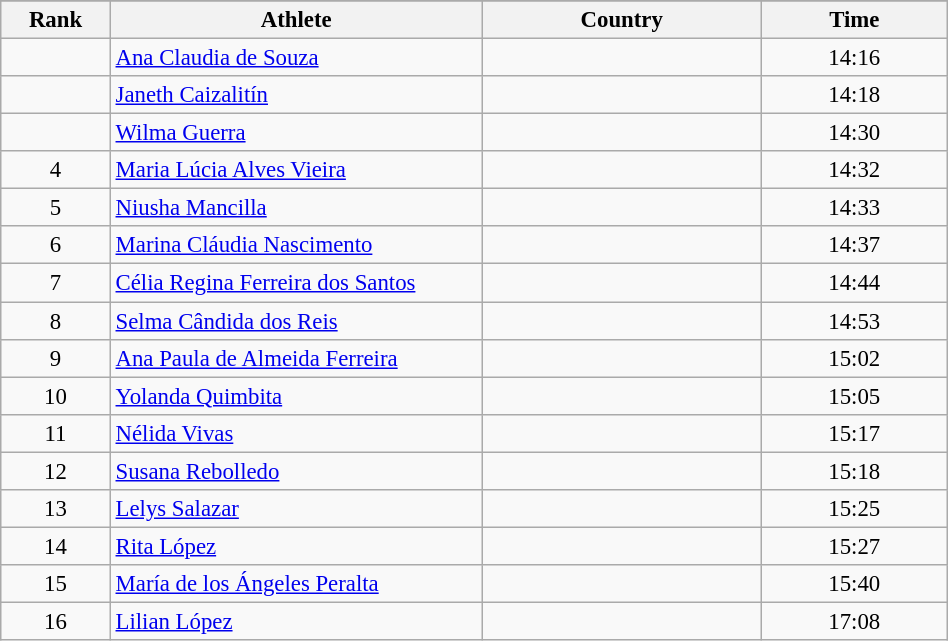<table class="wikitable sortable" style=" text-align:center; font-size:95%;" width="50%">
<tr>
</tr>
<tr>
<th width=5%>Rank</th>
<th width=20%>Athlete</th>
<th width=15%>Country</th>
<th width=10%>Time</th>
</tr>
<tr>
<td align=center></td>
<td align=left><a href='#'>Ana Claudia de Souza</a></td>
<td align=left></td>
<td>14:16</td>
</tr>
<tr>
<td align=center></td>
<td align=left><a href='#'>Janeth Caizalitín</a></td>
<td align=left></td>
<td>14:18</td>
</tr>
<tr>
<td align=center></td>
<td align=left><a href='#'>Wilma Guerra</a></td>
<td align=left></td>
<td>14:30</td>
</tr>
<tr>
<td align=center>4</td>
<td align=left><a href='#'>Maria Lúcia Alves Vieira</a></td>
<td align=left></td>
<td>14:32</td>
</tr>
<tr>
<td align=center>5</td>
<td align=left><a href='#'>Niusha Mancilla</a></td>
<td align=left></td>
<td>14:33</td>
</tr>
<tr>
<td align=center>6</td>
<td align=left><a href='#'>Marina Cláudia Nascimento</a></td>
<td align=left></td>
<td>14:37</td>
</tr>
<tr>
<td align=center>7</td>
<td align=left><a href='#'>Célia Regina Ferreira dos Santos</a></td>
<td align=left></td>
<td>14:44</td>
</tr>
<tr>
<td align=center>8</td>
<td align=left><a href='#'>Selma Cândida dos Reis</a></td>
<td align=left></td>
<td>14:53</td>
</tr>
<tr>
<td align=center>9</td>
<td align=left><a href='#'>Ana Paula de Almeida Ferreira</a></td>
<td align=left></td>
<td>15:02</td>
</tr>
<tr>
<td align=center>10</td>
<td align=left><a href='#'>Yolanda Quimbita</a></td>
<td align=left></td>
<td>15:05</td>
</tr>
<tr>
<td align=center>11</td>
<td align=left><a href='#'>Nélida Vivas</a></td>
<td align=left></td>
<td>15:17</td>
</tr>
<tr>
<td align=center>12</td>
<td align=left><a href='#'>Susana Rebolledo</a></td>
<td align=left></td>
<td>15:18</td>
</tr>
<tr>
<td align=center>13</td>
<td align=left><a href='#'>Lelys Salazar</a></td>
<td align=left></td>
<td>15:25</td>
</tr>
<tr>
<td align=center>14</td>
<td align=left><a href='#'>Rita López</a></td>
<td align=left></td>
<td>15:27</td>
</tr>
<tr>
<td align=center>15</td>
<td align=left><a href='#'>María de los Ángeles Peralta</a></td>
<td align=left></td>
<td>15:40</td>
</tr>
<tr>
<td align=center>16</td>
<td align=left><a href='#'>Lilian López</a></td>
<td align=left></td>
<td>17:08</td>
</tr>
</table>
